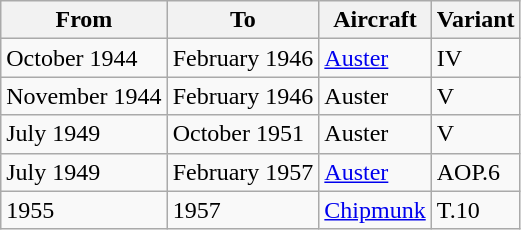<table class="wikitable">
<tr>
<th>From</th>
<th>To</th>
<th>Aircraft</th>
<th>Variant</th>
</tr>
<tr>
<td>October 1944</td>
<td>February 1946</td>
<td><a href='#'>Auster</a></td>
<td>IV</td>
</tr>
<tr>
<td>November 1944</td>
<td>February 1946</td>
<td>Auster</td>
<td>V</td>
</tr>
<tr>
<td>July 1949</td>
<td>October 1951</td>
<td>Auster</td>
<td>V</td>
</tr>
<tr>
<td>July 1949</td>
<td>February 1957</td>
<td><a href='#'>Auster</a></td>
<td>AOP.6</td>
</tr>
<tr>
<td>1955</td>
<td>1957</td>
<td><a href='#'>Chipmunk</a></td>
<td>T.10</td>
</tr>
</table>
